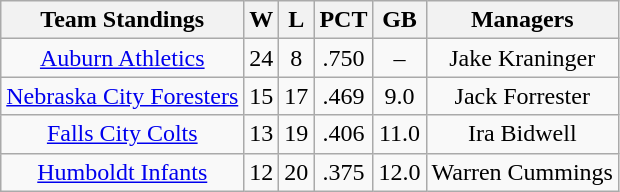<table class="wikitable">
<tr>
<th>Team Standings</th>
<th>W</th>
<th>L</th>
<th>PCT</th>
<th>GB</th>
<th>Managers</th>
</tr>
<tr align=center>
<td><a href='#'>Auburn Athletics</a></td>
<td>24</td>
<td>8</td>
<td>.750</td>
<td>–</td>
<td>Jake Kraninger</td>
</tr>
<tr align=center>
<td><a href='#'>Nebraska City Foresters</a></td>
<td>15</td>
<td>17</td>
<td>.469</td>
<td>9.0</td>
<td>Jack Forrester</td>
</tr>
<tr align=center>
<td><a href='#'>Falls City Colts</a></td>
<td>13</td>
<td>19</td>
<td>.406</td>
<td>11.0</td>
<td>Ira Bidwell</td>
</tr>
<tr align=center>
<td><a href='#'>Humboldt Infants</a></td>
<td>12</td>
<td>20</td>
<td>.375</td>
<td>12.0</td>
<td>Warren Cummings</td>
</tr>
</table>
